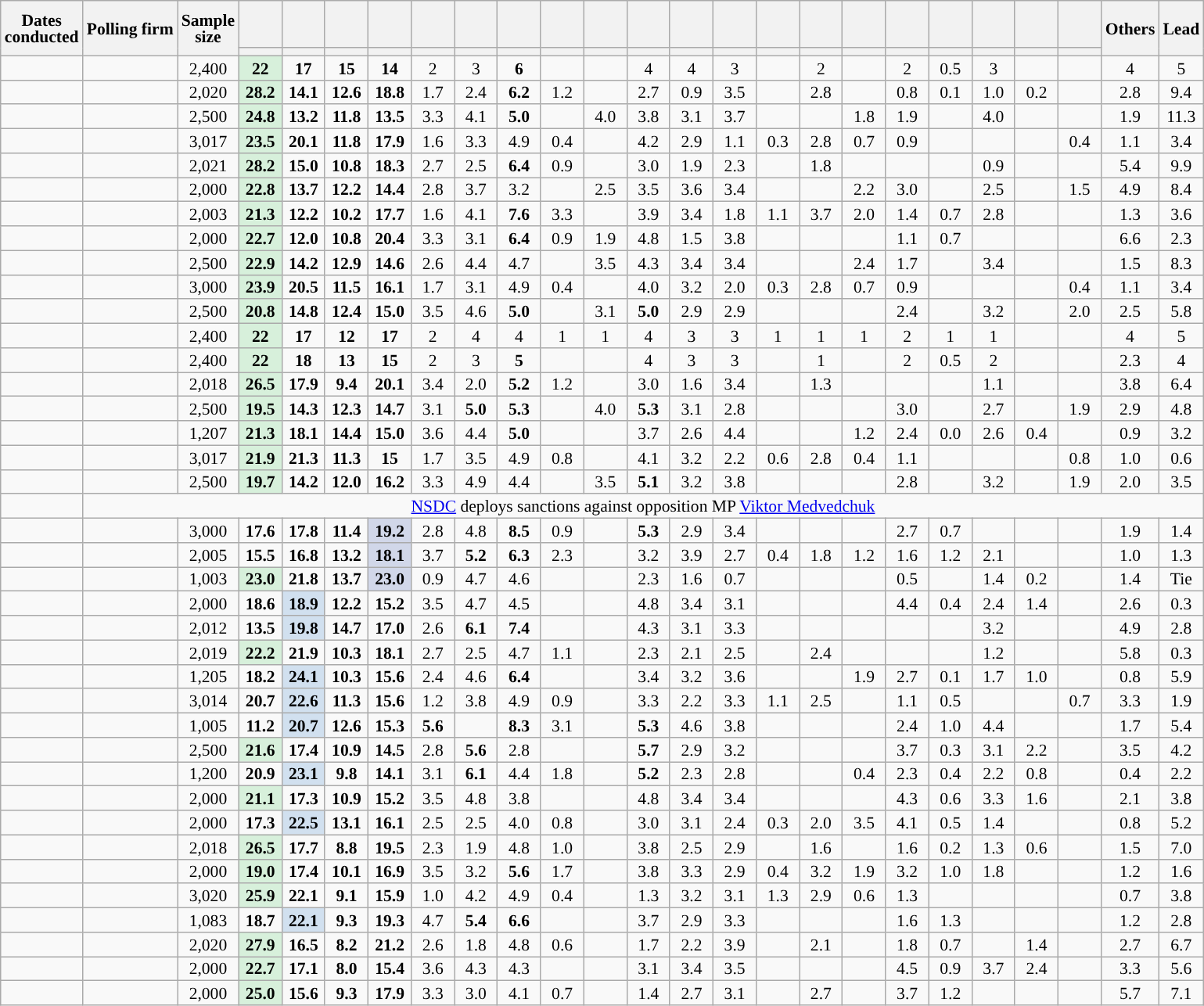<table class="wikitable sortable mw-datatable mw-collapsible" style="text-align:center;font-size:90%;line-height:14px;">
<tr style="height:40px;">
<th rowspan="2">Dates<br>conducted</th>
<th rowspan="2">Polling firm</th>
<th rowspan="2">Sample<br>size</th>
<th class="unsortable" style="width:30px;"></th>
<th class="unsortable" style="width:30px;"></th>
<th class="unsortable" style="width:30px;"></th>
<th class="unsortable" style="width:30px;"></th>
<th class="unsortable" style="width:30px;"></th>
<th class="unsortable" style="width:30px;"></th>
<th class="unsortable" style="width:30px;"></th>
<th class="unsortable" style="width:30px;"></th>
<th class="unsortable" style="width:30px;"></th>
<th class="unsortable" style="width:30px;"></th>
<th class="unsortable" style="width:30px;"></th>
<th class="unsortable" style="width:30px;"></th>
<th class="unsortable" style="width:30px;"></th>
<th class="unsortable" style="width:30px;"></th>
<th class="unsortable" style="width:30px;"></th>
<th class="unsortable" style="width:30px;"></th>
<th class="unsortable" style="width:30px;"></th>
<th class="unsortable" style="width:30px;"></th>
<th class="unsortable" style="width:30px;"></th>
<th class="unsortable" style="width:30px;"></th>
<th class="unsortable" rowspan="2" style="width:30px;">Others</th>
<th rowspan="2" style="width:30px;">Lead</th>
</tr>
<tr>
<th data-sort-type="number" style="background:"></th>
<th data-sort-type="number" style="background:"></th>
<th data-sort-type="number" style="background:"></th>
<th data-sort-type="number" style="background:"></th>
<th data-sort-type="number" style="background:"></th>
<th data-sort-type="number" style="background:"></th>
<th data-sort-type="number" style="background:"></th>
<th data-sort-type="number" style="background:"></th>
<th data-sort-type="number" style="background:"></th>
<th data-sort-type="number" style="background:"></th>
<th data-sort-type="number" style="background:"></th>
<th data-sort-type="number" style="background:"></th>
<th data-sort-type="number" style="background:"></th>
<th data-sort-type="number" style="background:"></th>
<th data-sort-type="number" style="background:"></th>
<th data-sort-type="number" style="background:"></th>
<th data-sort-type="number" style="background:"></th>
<th data-sort-type="number" style="background:"></th>
<th data-sort-type="number" style="background:"></th>
<th data-sort-type="number" style="background:"></th>
</tr>
<tr>
<td></td>
<td></td>
<td>2,400</td>
<td style="background:#D7F0DB;"><strong>22</strong></td>
<td><strong>17</strong></td>
<td><strong>15</strong></td>
<td><strong>14</strong></td>
<td>2</td>
<td>3</td>
<td><strong>6</strong></td>
<td></td>
<td></td>
<td>4</td>
<td>4</td>
<td>3</td>
<td></td>
<td>2</td>
<td></td>
<td>2</td>
<td>0.5</td>
<td>3</td>
<td></td>
<td></td>
<td>4</td>
<td style="background:">5</td>
</tr>
<tr>
<td></td>
<td></td>
<td>2,020</td>
<td style="background:#D7F0DB;"><strong>28.2</strong></td>
<td><strong>14.1</strong></td>
<td><strong>12.6</strong></td>
<td><strong>18.8</strong></td>
<td>1.7</td>
<td>2.4</td>
<td><strong>6.2</strong></td>
<td>1.2</td>
<td></td>
<td>2.7</td>
<td>0.9</td>
<td>3.5</td>
<td></td>
<td>2.8</td>
<td></td>
<td>0.8</td>
<td>0.1</td>
<td>1.0</td>
<td>0.2</td>
<td></td>
<td>2.8</td>
<td style="background:">9.4</td>
</tr>
<tr>
<td></td>
<td></td>
<td>2,500</td>
<td style="background:#D7F0DB;"><strong>24.8</strong></td>
<td><strong>13.2</strong></td>
<td><strong>11.8</strong></td>
<td><strong>13.5</strong></td>
<td>3.3</td>
<td>4.1</td>
<td><strong>5.0</strong></td>
<td></td>
<td>4.0</td>
<td>3.8</td>
<td>3.1</td>
<td>3.7</td>
<td></td>
<td></td>
<td>1.8</td>
<td>1.9</td>
<td></td>
<td>4.0</td>
<td></td>
<td></td>
<td>1.9</td>
<td style="background:">11.3</td>
</tr>
<tr>
<td></td>
<td></td>
<td>3,017</td>
<td style="background:#D7F0DB;"><strong>23.5</strong></td>
<td><strong>20.1</strong></td>
<td><strong>11.8</strong></td>
<td><strong>17.9</strong></td>
<td>1.6</td>
<td>3.3</td>
<td>4.9</td>
<td>0.4</td>
<td></td>
<td>4.2</td>
<td>2.9</td>
<td>1.1</td>
<td>0.3</td>
<td>2.8</td>
<td>0.7</td>
<td>0.9</td>
<td></td>
<td></td>
<td></td>
<td>0.4</td>
<td>1.1</td>
<td style="background:">3.4</td>
</tr>
<tr>
<td></td>
<td></td>
<td>2,021</td>
<td style="background:#D7F0DB;"><strong>28.2</strong></td>
<td><strong>15.0</strong></td>
<td><strong>10.8</strong></td>
<td><strong>18.3</strong></td>
<td>2.7</td>
<td>2.5</td>
<td><strong>6.4</strong></td>
<td>0.9</td>
<td></td>
<td>3.0</td>
<td>1.9</td>
<td>2.3</td>
<td></td>
<td>1.8</td>
<td></td>
<td></td>
<td></td>
<td>0.9</td>
<td></td>
<td></td>
<td>5.4</td>
<td style="background:">9.9</td>
</tr>
<tr>
<td></td>
<td></td>
<td>2,000</td>
<td style="background:#D7F0DB;"><strong>22.8</strong></td>
<td><strong>13.7</strong></td>
<td><strong>12.2</strong></td>
<td><strong>14.4</strong></td>
<td>2.8</td>
<td>3.7</td>
<td>3.2</td>
<td></td>
<td>2.5</td>
<td>3.5</td>
<td>3.6</td>
<td>3.4</td>
<td></td>
<td></td>
<td>2.2</td>
<td>3.0</td>
<td></td>
<td>2.5</td>
<td></td>
<td>1.5</td>
<td>4.9</td>
<td style="background:">8.4</td>
</tr>
<tr>
<td></td>
<td></td>
<td>2,003</td>
<td style="background:#D7F0DB;"><strong>21.3</strong></td>
<td><strong>12.2</strong></td>
<td><strong>10.2</strong></td>
<td><strong>17.7</strong></td>
<td>1.6</td>
<td>4.1</td>
<td><strong>7.6</strong></td>
<td>3.3</td>
<td></td>
<td>3.9</td>
<td>3.4</td>
<td>1.8</td>
<td>1.1</td>
<td>3.7</td>
<td>2.0</td>
<td>1.4</td>
<td>0.7</td>
<td>2.8</td>
<td></td>
<td></td>
<td>1.3</td>
<td style="background:">3.6</td>
</tr>
<tr>
<td></td>
<td></td>
<td>2,000</td>
<td style="background:#D7F0DB;"><strong>22.7</strong></td>
<td><strong>12.0</strong></td>
<td><strong>10.8</strong></td>
<td><strong>20.4</strong></td>
<td>3.3</td>
<td>3.1</td>
<td><strong>6.4</strong></td>
<td>0.9</td>
<td>1.9</td>
<td>4.8</td>
<td>1.5</td>
<td>3.8</td>
<td></td>
<td></td>
<td></td>
<td>1.1</td>
<td>0.7</td>
<td></td>
<td></td>
<td></td>
<td>6.6</td>
<td style="background:">2.3</td>
</tr>
<tr>
<td></td>
<td></td>
<td>2,500</td>
<td style="background:#D7F0DB;"><strong>22.9</strong></td>
<td><strong>14.2</strong></td>
<td><strong>12.9</strong></td>
<td><strong>14.6</strong></td>
<td>2.6</td>
<td>4.4</td>
<td>4.7</td>
<td></td>
<td>3.5</td>
<td>4.3</td>
<td>3.4</td>
<td>3.4</td>
<td></td>
<td></td>
<td>2.4</td>
<td>1.7</td>
<td></td>
<td>3.4</td>
<td></td>
<td></td>
<td>1.5</td>
<td style="background:">8.3</td>
</tr>
<tr>
<td></td>
<td></td>
<td>3,000</td>
<td style="background:#D7F0DB;"><strong>23.9</strong></td>
<td><strong>20.5</strong></td>
<td><strong>11.5</strong></td>
<td><strong>16.1</strong></td>
<td>1.7</td>
<td>3.1</td>
<td>4.9</td>
<td>0.4</td>
<td></td>
<td>4.0</td>
<td>3.2</td>
<td>2.0</td>
<td>0.3</td>
<td>2.8</td>
<td>0.7</td>
<td>0.9</td>
<td></td>
<td></td>
<td></td>
<td>0.4</td>
<td>1.1</td>
<td style="background:">3.4</td>
</tr>
<tr>
<td></td>
<td></td>
<td>2,500</td>
<td style="background:#D7F0DB;"><strong>20.8</strong></td>
<td><strong>14.8</strong></td>
<td><strong>12.4</strong></td>
<td><strong>15.0</strong></td>
<td>3.5</td>
<td>4.6</td>
<td><strong>5.0</strong></td>
<td></td>
<td>3.1</td>
<td><strong>5.0</strong></td>
<td>2.9</td>
<td>2.9</td>
<td></td>
<td></td>
<td></td>
<td>2.4</td>
<td></td>
<td>3.2</td>
<td></td>
<td>2.0</td>
<td>2.5</td>
<td style="background:">5.8</td>
</tr>
<tr>
<td></td>
<td></td>
<td>2,400</td>
<td style="background:#D7F0DB;"><strong>22</strong></td>
<td><strong>17</strong></td>
<td><strong>12</strong></td>
<td><strong>17</strong></td>
<td>2</td>
<td>4</td>
<td>4</td>
<td>1</td>
<td>1</td>
<td>4</td>
<td>3</td>
<td>3</td>
<td>1</td>
<td>1</td>
<td>1</td>
<td>2</td>
<td>1</td>
<td>1</td>
<td></td>
<td></td>
<td>4</td>
<td style="background:">5</td>
</tr>
<tr>
<td></td>
<td></td>
<td>2,400</td>
<td style="background:#D7F0DB;"><strong>22</strong> </td>
<td><strong>18</strong></td>
<td><strong>13</strong></td>
<td><strong>15</strong></td>
<td>2</td>
<td>3</td>
<td><strong>5</strong></td>
<td></td>
<td></td>
<td>4</td>
<td>3</td>
<td>3</td>
<td></td>
<td>1</td>
<td></td>
<td>2</td>
<td>0.5</td>
<td>2</td>
<td></td>
<td></td>
<td>2.3</td>
<td style="background:">4</td>
</tr>
<tr>
<td></td>
<td></td>
<td>2,018</td>
<td style="background:#D7F0DB;"><strong>26.5</strong></td>
<td><strong>17.9</strong></td>
<td><strong>9.4</strong></td>
<td><strong>20.1</strong></td>
<td>3.4</td>
<td>2.0</td>
<td><strong>5.2</strong></td>
<td>1.2</td>
<td></td>
<td>3.0</td>
<td>1.6</td>
<td>3.4</td>
<td></td>
<td>1.3</td>
<td></td>
<td></td>
<td></td>
<td>1.1</td>
<td></td>
<td></td>
<td>3.8</td>
<td style="background:">6.4</td>
</tr>
<tr>
<td></td>
<td></td>
<td>2,500</td>
<td style="background:#D7F0DB;"><strong>19.5</strong></td>
<td><strong>14.3</strong></td>
<td><strong>12.3</strong></td>
<td><strong>14.7</strong></td>
<td>3.1</td>
<td><strong>5.0</strong></td>
<td><strong>5.3</strong></td>
<td></td>
<td>4.0</td>
<td><strong>5.3</strong></td>
<td>3.1</td>
<td>2.8</td>
<td></td>
<td></td>
<td></td>
<td>3.0</td>
<td></td>
<td>2.7</td>
<td></td>
<td>1.9</td>
<td>2.9</td>
<td style="background:">4.8</td>
</tr>
<tr>
<td></td>
<td></td>
<td>1,207</td>
<td style="background:#D7F0DB;"><strong>21.3</strong></td>
<td><strong>18.1</strong></td>
<td><strong>14.4</strong></td>
<td><strong>15.0</strong></td>
<td>3.6</td>
<td>4.4</td>
<td><strong>5.0</strong></td>
<td></td>
<td></td>
<td>3.7</td>
<td>2.6</td>
<td>4.4</td>
<td></td>
<td></td>
<td>1.2</td>
<td>2.4</td>
<td>0.0</td>
<td>2.6</td>
<td>0.4</td>
<td></td>
<td>0.9</td>
<td style="background:">3.2</td>
</tr>
<tr>
<td></td>
<td></td>
<td>3,017</td>
<td style="background:#D7F0DB;"><strong>21.9</strong></td>
<td><strong>21.3</strong></td>
<td><strong>11.3</strong></td>
<td><strong>15</strong></td>
<td>1.7</td>
<td>3.5</td>
<td>4.9</td>
<td>0.8</td>
<td></td>
<td>4.1</td>
<td>3.2</td>
<td>2.2</td>
<td>0.6</td>
<td>2.8</td>
<td>0.4</td>
<td>1.1</td>
<td></td>
<td></td>
<td></td>
<td>0.8</td>
<td>1.0</td>
<td style="background:">0.6</td>
</tr>
<tr>
<td></td>
<td></td>
<td>2,500</td>
<td style="background:#D7F0DB;"><strong>19.7</strong></td>
<td><strong>14.2</strong></td>
<td><strong>12.0</strong></td>
<td><strong>16.2</strong></td>
<td>3.3</td>
<td>4.9</td>
<td>4.4</td>
<td></td>
<td>3.5</td>
<td><strong>5.1</strong></td>
<td>3.2</td>
<td>3.8</td>
<td></td>
<td></td>
<td></td>
<td>2.8</td>
<td></td>
<td>3.2</td>
<td></td>
<td>1.9</td>
<td>2.0</td>
<td style="background:">3.5</td>
</tr>
<tr>
<td></td>
<td colspan="24"><a href='#'>NSDC</a> deploys sanctions against opposition MP <a href='#'>Viktor Medvedchuk</a></td>
</tr>
<tr>
<td></td>
<td></td>
<td>3,000</td>
<td><strong>17.6</strong></td>
<td><strong>17.8</strong></td>
<td><strong>11.4</strong></td>
<td style="background:#D1D7E9;"><strong>19.2</strong></td>
<td>2.8</td>
<td>4.8</td>
<td><strong>8.5</strong></td>
<td>0.9</td>
<td></td>
<td><strong>5.3</strong></td>
<td>2.9</td>
<td>3.4</td>
<td></td>
<td></td>
<td></td>
<td>2.7</td>
<td>0.7</td>
<td></td>
<td></td>
<td></td>
<td>1.9</td>
<td style="background:">1.4</td>
</tr>
<tr>
<td></td>
<td></td>
<td>2,005</td>
<td><strong>15.5</strong></td>
<td><strong>16.8</strong></td>
<td><strong>13.2</strong></td>
<td style="background:#D1D7E9;"><strong>18.1</strong></td>
<td>3.7</td>
<td><strong>5.2</strong></td>
<td><strong>6.3</strong></td>
<td>2.3</td>
<td></td>
<td>3.2</td>
<td>3.9</td>
<td>2.7</td>
<td>0.4</td>
<td>1.8</td>
<td>1.2</td>
<td>1.6</td>
<td>1.2</td>
<td>2.1</td>
<td></td>
<td></td>
<td>1.0</td>
<td style="background:">1.3</td>
</tr>
<tr>
<td></td>
<td></td>
<td>1,003</td>
<td style="background:#D7F0DB;"><strong>23.0</strong></td>
<td><strong>21.8</strong></td>
<td><strong>13.7</strong></td>
<td style="background:#D1D7E9;"><strong>23.0</strong></td>
<td>0.9</td>
<td>4.7</td>
<td>4.6</td>
<td></td>
<td></td>
<td>2.3</td>
<td>1.6</td>
<td>0.7</td>
<td></td>
<td></td>
<td></td>
<td>0.5</td>
<td></td>
<td>1.4</td>
<td>0.2</td>
<td></td>
<td>1.4</td>
<td>Tie</td>
</tr>
<tr>
<td></td>
<td></td>
<td>2,000</td>
<td><strong>18.6</strong></td>
<td style="background:#D1E0EF;"><strong>18.9</strong></td>
<td><strong>12.2</strong></td>
<td><strong>15.2</strong></td>
<td>3.5</td>
<td>4.7</td>
<td>4.5</td>
<td></td>
<td></td>
<td>4.8</td>
<td>3.4</td>
<td>3.1</td>
<td></td>
<td></td>
<td></td>
<td>4.4</td>
<td>0.4</td>
<td>2.4</td>
<td>1.4</td>
<td></td>
<td>2.6</td>
<td style="background:">0.3</td>
</tr>
<tr>
<td></td>
<td></td>
<td>2,012</td>
<td><strong>13.5</strong></td>
<td style="background:#D1E0EF;"><strong>19.8</strong></td>
<td><strong>14.7</strong></td>
<td><strong>17.0</strong></td>
<td>2.6</td>
<td><strong>6.1</strong></td>
<td><strong>7.4</strong></td>
<td></td>
<td></td>
<td>4.3</td>
<td>3.1</td>
<td>3.3</td>
<td></td>
<td></td>
<td></td>
<td></td>
<td></td>
<td>3.2</td>
<td></td>
<td></td>
<td>4.9</td>
<td style="background:">2.8</td>
</tr>
<tr>
<td></td>
<td></td>
<td>2,019</td>
<td style="background:#D7F0DB;"><strong>22.2</strong></td>
<td><strong>21.9</strong></td>
<td><strong>10.3</strong></td>
<td><strong>18.1</strong></td>
<td>2.7</td>
<td>2.5</td>
<td>4.7</td>
<td>1.1</td>
<td></td>
<td>2.3</td>
<td>2.1</td>
<td>2.5</td>
<td></td>
<td>2.4</td>
<td></td>
<td></td>
<td></td>
<td>1.2</td>
<td></td>
<td></td>
<td>5.8</td>
<td style="background:">0.3</td>
</tr>
<tr>
<td></td>
<td></td>
<td>1,205</td>
<td><strong>18.2</strong></td>
<td style="background:#D1E0EF;"><strong>24.1</strong></td>
<td><strong>10.3</strong></td>
<td><strong>15.6</strong></td>
<td>2.4</td>
<td>4.6</td>
<td><strong>6.4</strong></td>
<td></td>
<td></td>
<td>3.4</td>
<td>3.2</td>
<td>3.6</td>
<td></td>
<td></td>
<td>1.9</td>
<td>2.7</td>
<td>0.1</td>
<td>1.7</td>
<td>1.0</td>
<td></td>
<td>0.8</td>
<td style="background:">5.9</td>
</tr>
<tr>
<td></td>
<td></td>
<td>3,014</td>
<td><strong>20.7</strong></td>
<td style="background:#D1E0EF;"><strong>22.6</strong></td>
<td><strong>11.3</strong></td>
<td><strong>15.6</strong></td>
<td>1.2</td>
<td>3.8</td>
<td>4.9</td>
<td>0.9</td>
<td></td>
<td>3.3</td>
<td>2.2</td>
<td>3.3</td>
<td>1.1</td>
<td>2.5</td>
<td></td>
<td>1.1</td>
<td>0.5</td>
<td></td>
<td></td>
<td>0.7</td>
<td>3.3</td>
<td style="background:">1.9</td>
</tr>
<tr>
<td></td>
<td></td>
<td>1,005</td>
<td><strong>11.2</strong></td>
<td style="background:#D1E0EF;"><strong>20.7</strong></td>
<td><strong>12.6</strong></td>
<td><strong>15.3</strong></td>
<td><strong>5.6</strong></td>
<td></td>
<td><strong>8.3</strong></td>
<td>3.1</td>
<td></td>
<td><strong>5.3</strong></td>
<td>4.6</td>
<td>3.8</td>
<td></td>
<td></td>
<td></td>
<td>2.4</td>
<td>1.0</td>
<td>4.4</td>
<td></td>
<td></td>
<td>1.7</td>
<td style="background:">5.4</td>
</tr>
<tr>
<td></td>
<td></td>
<td>2,500</td>
<td style="background:#D7F0DB;"><strong>21.6</strong></td>
<td><strong>17.4</strong></td>
<td><strong>10.9</strong></td>
<td><strong>14.5</strong></td>
<td>2.8</td>
<td><strong>5.6</strong></td>
<td>2.8</td>
<td></td>
<td></td>
<td><strong>5.7</strong></td>
<td>2.9</td>
<td>3.2</td>
<td></td>
<td></td>
<td></td>
<td>3.7</td>
<td>0.3</td>
<td>3.1</td>
<td>2.2</td>
<td></td>
<td>3.5</td>
<td style="background:">4.2</td>
</tr>
<tr>
<td></td>
<td></td>
<td>1,200</td>
<td><strong>20.9</strong></td>
<td style="background:#D1E0EF;"><strong>23.1</strong></td>
<td><strong>9.8</strong></td>
<td><strong>14.1</strong></td>
<td>3.1</td>
<td><strong>6.1</strong></td>
<td>4.4</td>
<td>1.8</td>
<td></td>
<td><strong>5.2</strong></td>
<td>2.3</td>
<td>2.8</td>
<td></td>
<td></td>
<td>0.4</td>
<td>2.3</td>
<td>0.4</td>
<td>2.2</td>
<td>0.8</td>
<td></td>
<td>0.4</td>
<td style="background:">2.2</td>
</tr>
<tr>
<td></td>
<td></td>
<td>2,000</td>
<td style="background:#D7F0DB;"><strong>21.1</strong></td>
<td><strong>17.3</strong></td>
<td><strong>10.9</strong></td>
<td><strong>15.2</strong></td>
<td>3.5</td>
<td>4.8</td>
<td>3.8</td>
<td></td>
<td></td>
<td>4.8</td>
<td>3.4</td>
<td>3.4</td>
<td></td>
<td></td>
<td></td>
<td>4.3</td>
<td>0.6</td>
<td>3.3</td>
<td>1.6</td>
<td></td>
<td>2.1</td>
<td style="background:">3.8</td>
</tr>
<tr>
<td></td>
<td></td>
<td>2,000</td>
<td><strong>17.3</strong></td>
<td style="background:#D1E0EF;"><strong>22.5</strong></td>
<td><strong>13.1</strong></td>
<td><strong>16.1</strong></td>
<td>2.5</td>
<td>2.5</td>
<td>4.0</td>
<td>0.8</td>
<td></td>
<td>3.0</td>
<td>3.1</td>
<td>2.4</td>
<td>0.3</td>
<td>2.0</td>
<td>3.5</td>
<td>4.1</td>
<td>0.5</td>
<td>1.4</td>
<td></td>
<td></td>
<td>0.8</td>
<td style="background:">5.2</td>
</tr>
<tr>
<td></td>
<td></td>
<td>2,018</td>
<td style="background:#D7F0DB;"><strong>26.5</strong></td>
<td><strong>17.7</strong></td>
<td><strong>8.8</strong></td>
<td><strong>19.5</strong></td>
<td>2.3</td>
<td>1.9</td>
<td>4.8</td>
<td>1.0</td>
<td></td>
<td>3.8</td>
<td>2.5</td>
<td>2.9</td>
<td></td>
<td>1.6</td>
<td></td>
<td>1.6</td>
<td>0.2</td>
<td>1.3</td>
<td>0.6</td>
<td></td>
<td>1.5</td>
<td style="background:">7.0</td>
</tr>
<tr>
<td></td>
<td></td>
<td>2,000</td>
<td style="background:#D7F0DB;"><strong>19.0</strong></td>
<td><strong>17.4</strong></td>
<td><strong>10.1</strong></td>
<td><strong>16.9</strong></td>
<td>3.5</td>
<td>3.2</td>
<td><strong>5.6</strong></td>
<td>1.7</td>
<td></td>
<td>3.8</td>
<td>3.3</td>
<td>2.9</td>
<td>0.4</td>
<td>3.2</td>
<td>1.9</td>
<td>3.2</td>
<td>1.0</td>
<td>1.8</td>
<td></td>
<td></td>
<td>1.2</td>
<td style="background:">1.6</td>
</tr>
<tr>
<td></td>
<td></td>
<td>3,020</td>
<td style="background:#D7F0DB;"><strong>25.9</strong></td>
<td><strong>22.1</strong></td>
<td><strong>9.1</strong></td>
<td><strong>15.9</strong></td>
<td>1.0</td>
<td>4.2</td>
<td>4.9</td>
<td>0.4</td>
<td></td>
<td>1.3</td>
<td>3.2</td>
<td>3.1</td>
<td>1.3</td>
<td>2.9</td>
<td>0.6</td>
<td>1.3</td>
<td></td>
<td></td>
<td></td>
<td></td>
<td>0.7</td>
<td style="background:">3.8</td>
</tr>
<tr>
<td></td>
<td></td>
<td>1,083</td>
<td><strong>18.7</strong></td>
<td style="background:#D1E0EF;"><strong>22.1</strong></td>
<td><strong>9.3</strong></td>
<td><strong>19.3</strong></td>
<td>4.7</td>
<td><strong>5.4</strong></td>
<td><strong>6.6</strong></td>
<td></td>
<td></td>
<td>3.7</td>
<td>2.9</td>
<td>3.3</td>
<td></td>
<td></td>
<td></td>
<td>1.6</td>
<td>1.3</td>
<td></td>
<td></td>
<td></td>
<td>1.2</td>
<td style="background:">2.8</td>
</tr>
<tr>
<td></td>
<td></td>
<td>2,020</td>
<td style="background:#D7F0DB;"><strong>27.9</strong></td>
<td><strong>16.5</strong></td>
<td><strong>8.2</strong></td>
<td><strong>21.2</strong></td>
<td>2.6</td>
<td>1.8</td>
<td>4.8</td>
<td>0.6</td>
<td></td>
<td>1.7</td>
<td>2.2</td>
<td>3.9</td>
<td></td>
<td>2.1</td>
<td></td>
<td>1.8</td>
<td>0.7</td>
<td></td>
<td>1.4</td>
<td></td>
<td>2.7</td>
<td style="background:">6.7</td>
</tr>
<tr>
<td></td>
<td></td>
<td>2,000</td>
<td style="background:#D7F0DB;"><strong>22.7</strong></td>
<td><strong>17.1</strong></td>
<td><strong>8.0</strong></td>
<td><strong>15.4</strong></td>
<td>3.6</td>
<td>4.3</td>
<td>4.3</td>
<td></td>
<td></td>
<td>3.1</td>
<td>3.4</td>
<td>3.5</td>
<td></td>
<td></td>
<td></td>
<td>4.5</td>
<td>0.9</td>
<td>3.7</td>
<td>2.4</td>
<td></td>
<td>3.3</td>
<td style="background:">5.6</td>
</tr>
<tr>
<td></td>
<td></td>
<td>2,000</td>
<td style="background:#D7F0DB;"><strong>25.0</strong></td>
<td><strong>15.6</strong></td>
<td><strong>9.3</strong></td>
<td><strong>17.9</strong></td>
<td>3.3</td>
<td>3.0</td>
<td>4.1</td>
<td>0.7</td>
<td></td>
<td>1.4</td>
<td>2.7</td>
<td>3.1</td>
<td></td>
<td>2.7</td>
<td></td>
<td>3.7</td>
<td>1.2</td>
<td></td>
<td></td>
<td></td>
<td>5.7</td>
<td style="background:">7.1</td>
</tr>
</table>
